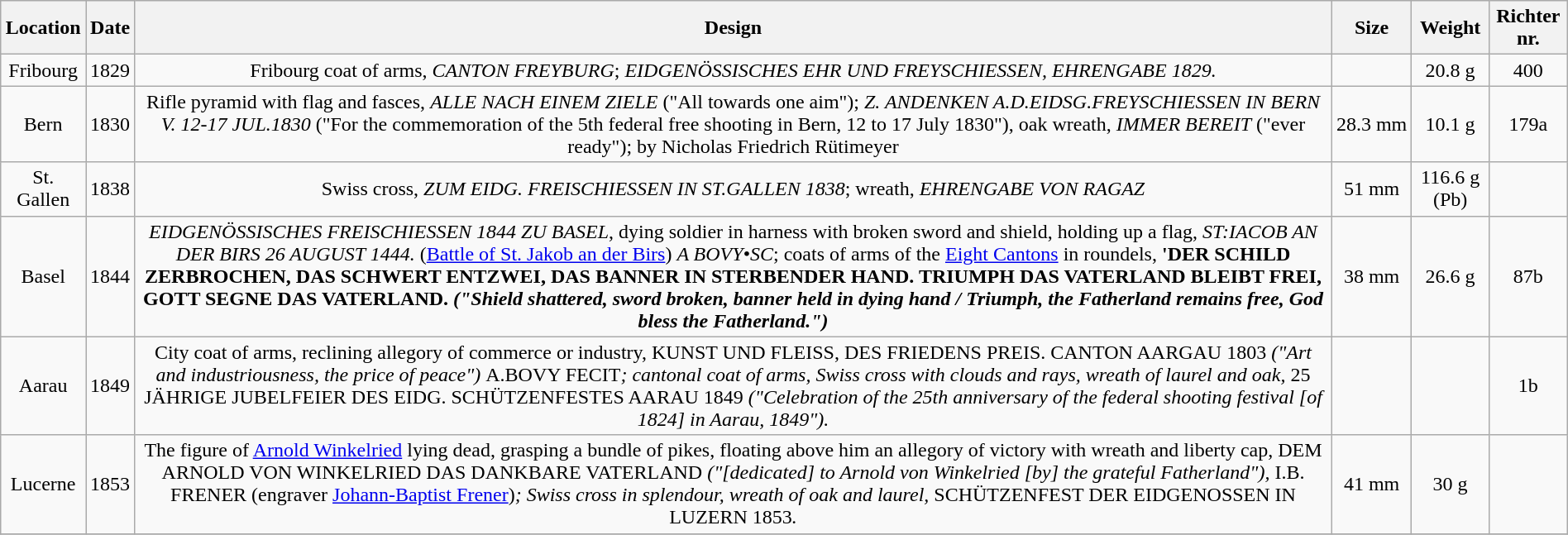<table class="wikitable sortable" width="100%" style="text-align:center;">
<tr>
<th scope="col">Location</th>
<th scope="col">Date</th>
<th scope="col">Design</th>
<th scope="col">Size</th>
<th scope="col">Weight</th>
<th scope="col">Richter nr.</th>
</tr>
<tr>
<td>Fribourg</td>
<td>1829</td>
<td>Fribourg coat of arms, <em>CANTON FREYBURG</em>; <em>EIDGENÖSSISCHES EHR UND FREYSCHIESSEN, EHRENGABE 1829.</em></td>
<td></td>
<td>20.8 g</td>
<td>400</td>
</tr>
<tr>
<td>Bern</td>
<td>1830</td>
<td>Rifle pyramid with flag and fasces, <em>ALLE NACH EINEM ZIELE</em> ("All towards one aim"); <em>Z. ANDENKEN A.D.EIDSG.FREYSCHIESSEN IN BERN V. 12-17 JUL.1830</em> ("For the commemoration of the 5th federal free shooting in Bern, 12 to 17 July 1830"), oak wreath,  <em>IMMER BEREIT</em> ("ever ready"); by  Nicholas Friedrich Rütimeyer</td>
<td>28.3 mm</td>
<td>10.1 g</td>
<td>179a</td>
</tr>
<tr>
<td>St. Gallen</td>
<td>1838</td>
<td>Swiss cross, <em>ZUM EIDG. FREISCHIESSEN IN ST.GALLEN 1838</em>; wreath, <em>EHRENGABE VON RAGAZ</em></td>
<td>51 mm</td>
<td>116.6 g (Pb)</td>
<td></td>
</tr>
<tr>
<td>Basel</td>
<td>1844</td>
<td><em>EIDGENÖSSISCHES FREISCHIESSEN 1844 ZU BASEL</em>, dying soldier in harness with broken sword and shield, holding up a flag, <em>ST:IACOB AN DER BIRS 26 AUGUST 1444.</em> (<a href='#'>Battle of St. Jakob an der Birs</a>) <em>A BOVY•SC</em>; coats of arms of the <a href='#'>Eight Cantons</a> in roundels, <strong>'DER SCHILD ZERBROCHEN, DAS SCHWERT ENTZWEI, DAS BANNER IN STERBENDER HAND. TRIUMPH DAS VATERLAND BLEIBT FREI, GOTT SEGNE DAS VATERLAND.<em> ("Shield shattered, sword broken, banner held in dying hand / Triumph, the Fatherland remains free, God bless the Fatherland.")</td>
<td>38 mm</td>
<td>26.6 g</td>
<td>87b</td>
</tr>
<tr>
<td>Aarau</td>
<td>1849</td>
<td>City coat of arms, reclining allegory of commerce or industry, </em>KUNST UND FLEISS, DES FRIEDENS PREIS. CANTON AARGAU 1803<em> ("Art and industriousness, the price of peace") </em>A.BOVY FECIT<em>; cantonal coat of arms, Swiss cross with clouds and rays, wreath of laurel and oak,  </em>25 JÄHRIGE JUBELFEIER DES EIDG. SCHÜTZENFESTES AARAU 1849<em> ("Celebration of the 25th anniversary of the federal shooting festival [of 1824] in Aarau, 1849").</td>
<td></td>
<td></td>
<td>1b</td>
</tr>
<tr>
<td>Lucerne</td>
<td>1853</td>
<td>The figure of <a href='#'>Arnold Winkelried</a> lying dead, grasping a bundle of pikes, floating above him an allegory of victory with wreath and liberty cap, </em>DEM ARNOLD VON WINKELRIED DAS DANKBARE VATERLAND<em> ("[dedicated] to Arnold von Winkelried [by] the grateful Fatherland"), </em>I.B. FRENER (engraver <a href='#'>Johann-Baptist Frener</a>)<em>; Swiss cross in splendour, wreath of oak and laurel, </em>SCHÜTZENFEST DER EIDGENOSSEN IN LUZERN 1853<em>.</td>
<td>41 mm</td>
<td>30 g</td>
<td></td>
</tr>
<tr>
</tr>
</table>
